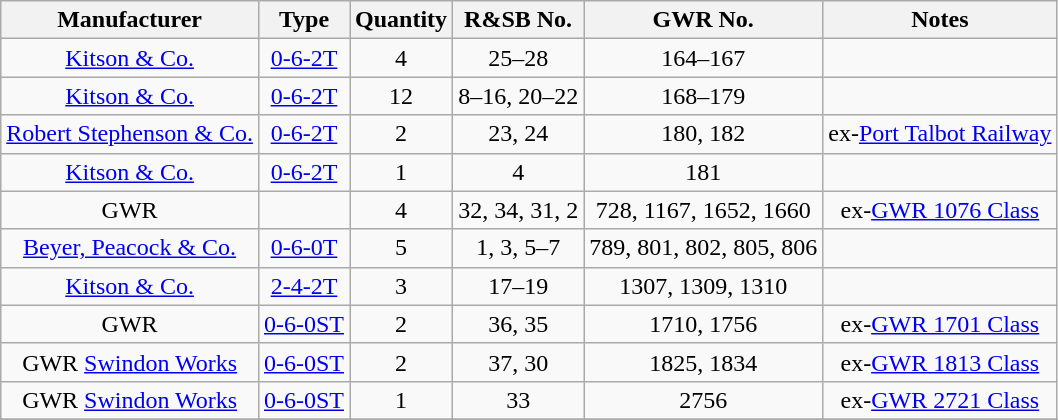<table class=wikitable style=text-align:center>
<tr>
<th>Manufacturer</th>
<th>Type</th>
<th>Quantity</th>
<th>R&SB No.</th>
<th>GWR No.</th>
<th>Notes</th>
</tr>
<tr>
<td><a href='#'>Kitson & Co.</a></td>
<td><a href='#'>0-6-2T</a></td>
<td>4</td>
<td>25–28</td>
<td>164–167</td>
<td></td>
</tr>
<tr>
<td><a href='#'>Kitson & Co.</a></td>
<td><a href='#'>0-6-2T</a></td>
<td>12</td>
<td>8–16, 20–22</td>
<td>168–179</td>
<td></td>
</tr>
<tr>
<td><a href='#'>Robert Stephenson & Co.</a></td>
<td><a href='#'>0-6-2T</a></td>
<td>2</td>
<td>23, 24</td>
<td>180, 182</td>
<td>ex-<a href='#'>Port Talbot Railway</a></td>
</tr>
<tr>
<td><a href='#'>Kitson & Co.</a></td>
<td><a href='#'>0-6-2T</a></td>
<td>1</td>
<td>4</td>
<td>181</td>
<td></td>
</tr>
<tr>
<td>GWR</td>
<td></td>
<td>4</td>
<td>32, 34, 31, 2</td>
<td>728, 1167, 1652, 1660</td>
<td>ex-<a href='#'>GWR 1076 Class</a></td>
</tr>
<tr>
<td><a href='#'>Beyer, Peacock & Co.</a></td>
<td><a href='#'>0-6-0T</a></td>
<td>5</td>
<td>1, 3, 5–7</td>
<td>789, 801, 802, 805, 806</td>
<td></td>
</tr>
<tr>
<td><a href='#'>Kitson & Co.</a></td>
<td><a href='#'>2-4-2T</a></td>
<td>3</td>
<td>17–19</td>
<td>1307, 1309, 1310</td>
<td></td>
</tr>
<tr>
<td>GWR</td>
<td><a href='#'>0-6-0ST</a></td>
<td>2</td>
<td>36, 35</td>
<td>1710, 1756</td>
<td>ex-<a href='#'>GWR 1701 Class</a></td>
</tr>
<tr>
<td>GWR <a href='#'>Swindon Works</a></td>
<td><a href='#'>0-6-0ST</a></td>
<td>2</td>
<td>37, 30</td>
<td>1825, 1834</td>
<td>ex-<a href='#'>GWR 1813 Class</a></td>
</tr>
<tr>
<td>GWR <a href='#'>Swindon Works</a></td>
<td><a href='#'>0-6-0ST</a></td>
<td>1</td>
<td>33</td>
<td>2756</td>
<td>ex-<a href='#'>GWR 2721 Class</a></td>
</tr>
<tr>
</tr>
</table>
